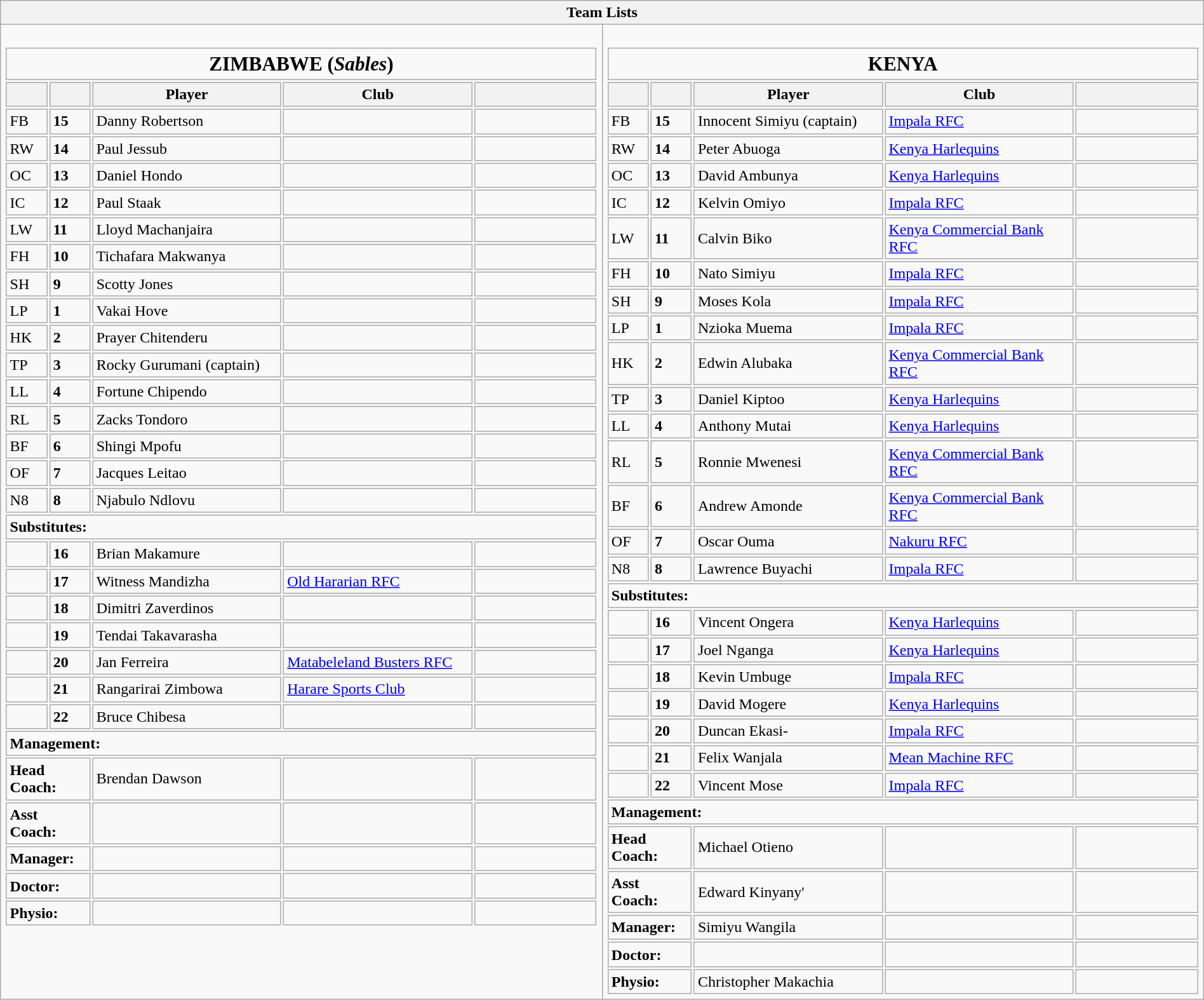<table class="wikitable collapsible collapsed" border="1" width="100%">
<tr>
<th colspan=2>Team Lists</th>
</tr>
<tr>
<td valign="top" width="50%"><br><table border="0" width="100%">
<tr>
<td colspan=5 align="center" style="font-size:130%"> <strong>ZIMBABWE (<em>Sables</em>)</strong></td>
</tr>
<tr>
<th width="35"></th>
<th width="35"></th>
<th width="190">Player</th>
<th width="190">Club</th>
<th></th>
</tr>
<tr>
<td>FB</td>
<td><strong>15</strong></td>
<td>Danny Robertson</td>
<td></td>
<td></td>
</tr>
<tr>
<td>RW</td>
<td><strong>14</strong></td>
<td>Paul Jessub</td>
<td></td>
<td></td>
</tr>
<tr>
<td>OC</td>
<td><strong>13</strong></td>
<td>Daniel Hondo</td>
<td></td>
<td></td>
</tr>
<tr>
<td>IC</td>
<td><strong>12</strong></td>
<td>Paul Staak</td>
<td></td>
<td></td>
</tr>
<tr>
<td>LW</td>
<td><strong>11</strong></td>
<td>Lloyd Machanjaira</td>
<td></td>
<td></td>
</tr>
<tr>
<td>FH</td>
<td><strong>10</strong></td>
<td>Tichafara Makwanya</td>
<td></td>
<td></td>
</tr>
<tr>
<td>SH</td>
<td><strong>9</strong></td>
<td>Scotty Jones</td>
<td></td>
<td></td>
</tr>
<tr>
<td>LP</td>
<td><strong>1</strong></td>
<td>Vakai Hove</td>
<td></td>
<td></td>
</tr>
<tr>
<td>HK</td>
<td><strong>2</strong></td>
<td>Prayer Chitenderu</td>
<td></td>
<td></td>
</tr>
<tr>
<td>TP</td>
<td><strong>3</strong></td>
<td>Rocky Gurumani (captain)</td>
<td></td>
<td></td>
</tr>
<tr>
<td>LL</td>
<td><strong>4</strong></td>
<td>Fortune Chipendo</td>
<td></td>
<td></td>
</tr>
<tr>
<td>RL</td>
<td><strong>5</strong></td>
<td>Zacks Tondoro</td>
<td></td>
<td></td>
</tr>
<tr>
<td>BF</td>
<td><strong>6</strong></td>
<td>Shingi Mpofu</td>
<td></td>
<td></td>
</tr>
<tr>
<td>OF</td>
<td><strong>7</strong></td>
<td>Jacques Leitao</td>
<td></td>
<td></td>
</tr>
<tr>
<td>N8</td>
<td><strong>8</strong></td>
<td>Njabulo Ndlovu</td>
<td></td>
<td></td>
</tr>
<tr>
<td colspan=5><strong>Substitutes:</strong></td>
</tr>
<tr>
<td></td>
<td><strong>16</strong></td>
<td>Brian Makamure</td>
<td></td>
<td></td>
</tr>
<tr>
<td></td>
<td><strong>17</strong></td>
<td>Witness Mandizha</td>
<td><a href='#'>Old Hararian RFC</a></td>
<td></td>
</tr>
<tr>
<td></td>
<td><strong>18</strong></td>
<td>Dimitri Zaverdinos</td>
<td></td>
<td></td>
</tr>
<tr>
<td></td>
<td><strong>19</strong></td>
<td>Tendai Takavarasha</td>
<td></td>
<td></td>
</tr>
<tr>
<td></td>
<td><strong>20</strong></td>
<td>Jan Ferreira</td>
<td><a href='#'>Matabeleland Busters RFC</a></td>
<td></td>
</tr>
<tr>
<td></td>
<td><strong>21</strong></td>
<td>Rangarirai Zimbowa</td>
<td><a href='#'>Harare Sports Club</a></td>
<td></td>
</tr>
<tr>
<td></td>
<td><strong>22</strong></td>
<td>Bruce Chibesa</td>
<td></td>
<td></td>
</tr>
<tr>
<td colspan=5><strong>Management:</strong></td>
</tr>
<tr>
<td colspan="2"><strong>Head Coach:</strong></td>
<td>Brendan Dawson</td>
<td></td>
<td></td>
</tr>
<tr>
<td colspan="2"><strong>Asst Coach:</strong></td>
<td></td>
<td></td>
<td></td>
</tr>
<tr>
<td colspan="2"><strong>Manager:</strong></td>
<td></td>
<td></td>
<td></td>
</tr>
<tr>
<td colspan="2"><strong>Doctor:</strong></td>
<td></td>
<td></td>
<td></td>
</tr>
<tr>
<td colspan="2"><strong>Physio:</strong></td>
<td></td>
<td></td>
<td></td>
</tr>
</table>
</td>
<td valign="top" width="50%"><br><table border="0" width="100%">
<tr>
<td colspan=5 align="center" style="font-size:130%"><strong>KENYA</strong> </td>
</tr>
<tr>
<th width="35"></th>
<th width="35"></th>
<th width="190">Player</th>
<th width="190">Club</th>
<th></th>
</tr>
<tr>
<td>FB</td>
<td><strong>15</strong></td>
<td>Innocent Simiyu (captain)</td>
<td><a href='#'>Impala RFC</a></td>
<td></td>
</tr>
<tr>
<td>RW</td>
<td><strong>14</strong></td>
<td>Peter Abuoga</td>
<td><a href='#'>Kenya Harlequins</a></td>
<td></td>
</tr>
<tr>
<td>OC</td>
<td><strong>13</strong></td>
<td>David Ambunya</td>
<td><a href='#'>Kenya Harlequins</a></td>
<td></td>
</tr>
<tr>
<td>IC</td>
<td><strong>12</strong></td>
<td>Kelvin Omiyo</td>
<td><a href='#'>Impala RFC</a></td>
<td></td>
</tr>
<tr>
<td>LW</td>
<td><strong>11</strong></td>
<td>Calvin Biko</td>
<td><a href='#'>Kenya Commercial Bank RFC</a></td>
<td></td>
</tr>
<tr>
<td>FH</td>
<td><strong>10</strong></td>
<td>Nato Simiyu</td>
<td><a href='#'>Impala RFC</a></td>
<td></td>
</tr>
<tr>
<td>SH</td>
<td><strong>9</strong></td>
<td>Moses Kola</td>
<td><a href='#'>Impala RFC</a></td>
<td></td>
</tr>
<tr>
<td>LP</td>
<td><strong>1</strong></td>
<td>Nzioka Muema</td>
<td><a href='#'>Impala RFC</a></td>
<td></td>
</tr>
<tr>
<td>HK</td>
<td><strong>2</strong></td>
<td>Edwin Alubaka</td>
<td><a href='#'>Kenya Commercial Bank RFC</a></td>
<td></td>
</tr>
<tr>
<td>TP</td>
<td><strong>3</strong></td>
<td>Daniel Kiptoo</td>
<td><a href='#'>Kenya Harlequins</a></td>
<td></td>
</tr>
<tr>
<td>LL</td>
<td><strong>4</strong></td>
<td>Anthony Mutai</td>
<td><a href='#'>Kenya Harlequins</a></td>
<td></td>
</tr>
<tr>
<td>RL</td>
<td><strong>5</strong></td>
<td>Ronnie Mwenesi</td>
<td><a href='#'>Kenya Commercial Bank RFC</a></td>
<td></td>
</tr>
<tr>
<td>BF</td>
<td><strong>6</strong></td>
<td>Andrew Amonde</td>
<td><a href='#'>Kenya Commercial Bank RFC</a></td>
<td></td>
</tr>
<tr>
<td>OF</td>
<td><strong>7</strong></td>
<td>Oscar Ouma</td>
<td><a href='#'>Nakuru RFC</a></td>
<td></td>
</tr>
<tr>
<td>N8</td>
<td><strong>8</strong></td>
<td>Lawrence Buyachi</td>
<td><a href='#'>Impala RFC</a></td>
<td></td>
</tr>
<tr>
<td colspan=5><strong>Substitutes:</strong></td>
</tr>
<tr>
<td></td>
<td><strong>16</strong></td>
<td>Vincent Ongera</td>
<td><a href='#'>Kenya Harlequins</a></td>
<td></td>
</tr>
<tr>
<td></td>
<td><strong>17</strong></td>
<td>Joel Nganga</td>
<td><a href='#'>Kenya Harlequins</a></td>
<td></td>
</tr>
<tr>
<td></td>
<td><strong>18</strong></td>
<td>Kevin Umbuge</td>
<td><a href='#'>Impala RFC</a></td>
<td></td>
</tr>
<tr>
<td></td>
<td><strong>19</strong></td>
<td>David Mogere</td>
<td><a href='#'>Kenya Harlequins</a></td>
<td></td>
</tr>
<tr>
<td></td>
<td><strong>20</strong></td>
<td>Duncan Ekasi-</td>
<td><a href='#'>Impala RFC</a></td>
<td></td>
</tr>
<tr>
<td></td>
<td><strong>21</strong></td>
<td>Felix Wanjala</td>
<td><a href='#'>Mean Machine RFC</a></td>
<td></td>
</tr>
<tr>
<td></td>
<td><strong>22</strong></td>
<td>Vincent Mose</td>
<td><a href='#'>Impala RFC</a></td>
<td></td>
</tr>
<tr>
<td colspan=5><strong>Management:</strong></td>
</tr>
<tr>
<td colspan="2"><strong>Head Coach:</strong></td>
<td>Michael Otieno</td>
<td></td>
<td></td>
</tr>
<tr>
<td colspan="2"><strong>Asst Coach:</strong></td>
<td>Edward Kinyany'</td>
<td></td>
<td></td>
</tr>
<tr>
<td colspan="2"><strong>Manager:</strong></td>
<td>Simiyu Wangila</td>
<td></td>
<td></td>
</tr>
<tr>
<td colspan="2"><strong>Doctor:</strong></td>
<td></td>
<td></td>
<td></td>
</tr>
<tr>
<td colspan="2"><strong>Physio:</strong></td>
<td>Christopher Makachia</td>
<td></td>
<td></td>
</tr>
</table>
</td>
</tr>
</table>
